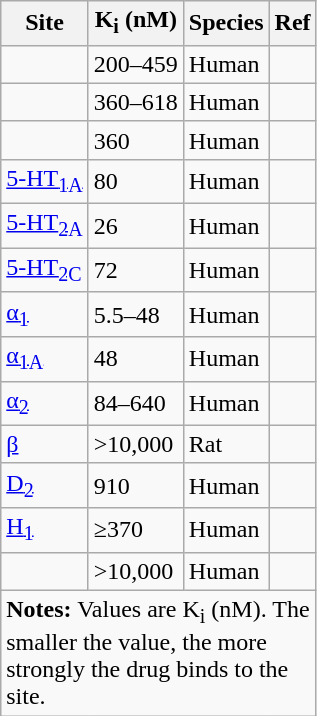<table class="wikitable floatright">
<tr>
<th>Site</th>
<th>K<sub>i</sub> (nM)</th>
<th>Species</th>
<th>Ref</th>
</tr>
<tr>
<td></td>
<td>200–459</td>
<td>Human</td>
<td></td>
</tr>
<tr>
<td></td>
<td>360–618</td>
<td>Human</td>
<td></td>
</tr>
<tr>
<td></td>
<td>360</td>
<td>Human</td>
<td></td>
</tr>
<tr>
<td><a href='#'>5-HT<sub>1A</sub></a></td>
<td>80</td>
<td>Human</td>
<td></td>
</tr>
<tr>
<td><a href='#'>5-HT<sub>2A</sub></a></td>
<td>26</td>
<td>Human</td>
<td></td>
</tr>
<tr>
<td><a href='#'>5-HT<sub>2C</sub></a></td>
<td>72</td>
<td>Human</td>
<td></td>
</tr>
<tr>
<td><a href='#'>α<sub>1</sub></a></td>
<td>5.5–48</td>
<td>Human</td>
<td></td>
</tr>
<tr>
<td><a href='#'>α<sub>1A</sub></a></td>
<td>48</td>
<td>Human</td>
<td></td>
</tr>
<tr>
<td><a href='#'>α<sub>2</sub></a></td>
<td>84–640</td>
<td>Human</td>
<td></td>
</tr>
<tr>
<td><a href='#'>β</a></td>
<td>>10,000</td>
<td>Rat</td>
<td></td>
</tr>
<tr>
<td><a href='#'>D<sub>2</sub></a></td>
<td>910</td>
<td>Human</td>
<td></td>
</tr>
<tr>
<td><a href='#'>H<sub>1</sub></a></td>
<td>≥370</td>
<td>Human</td>
<td></td>
</tr>
<tr>
<td></td>
<td>>10,000</td>
<td>Human</td>
<td></td>
</tr>
<tr class="sortbottom">
<td colspan="4" style="width: 1px;"><strong>Notes:</strong> Values are K<sub>i</sub> (nM). The smaller the value, the more strongly the drug binds to the site.</td>
</tr>
</table>
